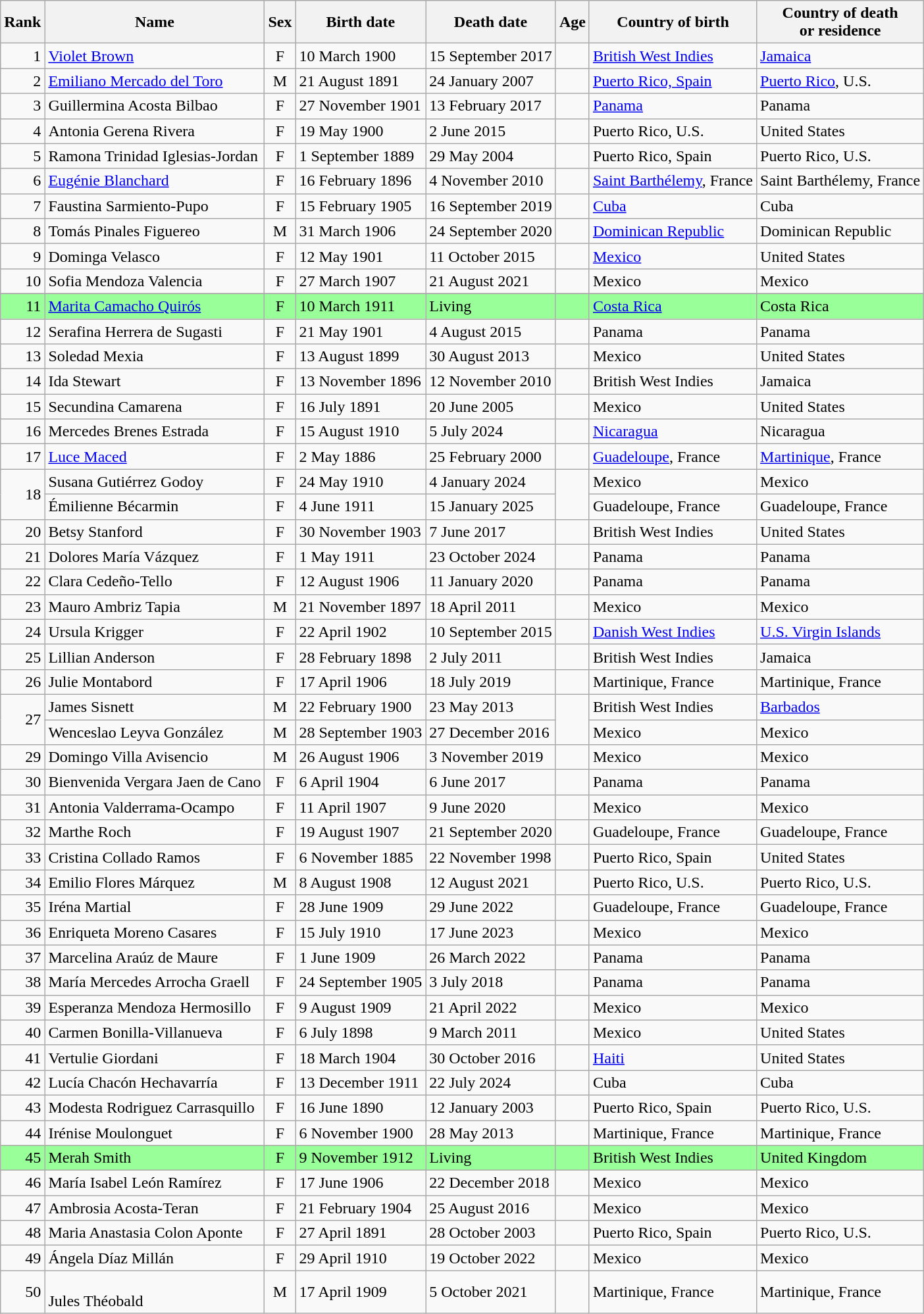<table class="wikitable sortable">
<tr>
<th>Rank</th>
<th>Name</th>
<th>Sex</th>
<th data-sort-type=date>Birth date</th>
<th data-sort-type=date>Death date</th>
<th>Age</th>
<th>Country of birth</th>
<th>Country of death <br> or residence</th>
</tr>
<tr>
<td align=right>1</td>
<td data-sort-value="Brown"><a href='#'>Violet Brown</a></td>
<td align=center>F</td>
<td>10 March 1900</td>
<td nowrap>15 September 2017</td>
<td></td>
<td><a href='#'>British West Indies</a></td>
<td><a href='#'>Jamaica</a></td>
</tr>
<tr>
<td align=right>2</td>
<td data-sort-value="Mercado"><a href='#'>Emiliano Mercado del Toro</a></td>
<td align=center>M</td>
<td>21 August 1891</td>
<td>24 January 2007</td>
<td></td>
<td><a href='#'>Puerto Rico, Spain</a></td>
<td><a href='#'>Puerto Rico</a>, U.S.</td>
</tr>
<tr>
<td align=right>3</td>
<td data-sort-value="Bilbao">Guillermina Acosta Bilbao</td>
<td align=center>F</td>
<td>27 November 1901</td>
<td>13 February 2017</td>
<td></td>
<td><a href='#'>Panama</a></td>
<td>Panama</td>
</tr>
<tr>
<td align=right>4</td>
<td data-sort-value="Gerena">Antonia Gerena Rivera</td>
<td align=center>F</td>
<td>19 May 1900</td>
<td>2 June 2015</td>
<td></td>
<td>Puerto Rico, U.S.</td>
<td>United States</td>
</tr>
<tr>
<td align=right>5</td>
<td data-sort-value="Iglesias">Ramona Trinidad Iglesias-Jordan</td>
<td align=center>F</td>
<td>1 September 1889</td>
<td>29 May 2004</td>
<td nowrap></td>
<td>Puerto Rico, Spain</td>
<td>Puerto Rico, U.S.</td>
</tr>
<tr>
<td align=right>6</td>
<td data-sort-value="Blanchard"><a href='#'>Eugénie Blanchard</a></td>
<td align=center>F</td>
<td>16 February 1896</td>
<td>4 November 2010</td>
<td></td>
<td><a href='#'>Saint Barthélemy</a>, France</td>
<td>Saint Barthélemy, France</td>
</tr>
<tr>
<td align=right>7</td>
<td data-sort-value="Sarmiento">Faustina Sarmiento-Pupo</td>
<td align=center>F</td>
<td>15 February 1905</td>
<td>16 September 2019</td>
<td></td>
<td><a href='#'>Cuba</a></td>
<td>Cuba</td>
</tr>
<tr>
<td align=right>8</td>
<td data-sort-value="Pinales">Tomás Pinales Figuereo</td>
<td align=center>M</td>
<td>31 March 1906</td>
<td>24 September 2020</td>
<td></td>
<td><a href='#'>Dominican Republic</a></td>
<td>Dominican Republic</td>
</tr>
<tr>
<td align=right>9</td>
<td data-sort-value="Velasco">Dominga Velasco</td>
<td align=center>F</td>
<td>12 May 1901</td>
<td>11 October 2015</td>
<td></td>
<td><a href='#'>Mexico</a></td>
<td>United States</td>
</tr>
<tr>
<td align=right>10</td>
<td data-sort-value="Valencia">Sofia Mendoza Valencia</td>
<td align=center>F</td>
<td>27 March 1907</td>
<td>21 August 2021</td>
<td></td>
<td>Mexico</td>
<td>Mexico</td>
</tr>
<tr>
</tr>
<tr bgcolor=#99FF99>
<td align=right>11</td>
<td data-sort-value="Quirós"><a href='#'>Marita Camacho Quirós</a></td>
<td align=center>F</td>
<td>10 March 1911</td>
<td>Living</td>
<td></td>
<td><a href='#'>Costa Rica</a></td>
<td>Costa Rica</td>
</tr>
<tr>
<td align=right>12</td>
<td data-sort-value="Sugasti">Serafina Herrera de Sugasti</td>
<td align=center>F</td>
<td>21 May 1901</td>
<td>4 August 2015</td>
<td></td>
<td>Panama</td>
<td>Panama</td>
</tr>
<tr>
<td align=right>13</td>
<td data-sort-value="Mexia">Soledad Mexia</td>
<td align=center>F</td>
<td>13 August 1899</td>
<td>30 August 2013</td>
<td></td>
<td>Mexico</td>
<td>United States</td>
</tr>
<tr>
<td align=right>14</td>
<td data-sort-value="Stewart">Ida Stewart</td>
<td align=center>F</td>
<td>13 November 1896</td>
<td>12 November 2010</td>
<td></td>
<td>British West Indies</td>
<td>Jamaica</td>
</tr>
<tr>
<td align=right>15</td>
<td data-sort-value="Camarena">Secundina Camarena</td>
<td align=center>F</td>
<td>16 July 1891</td>
<td>20 June 2005</td>
<td></td>
<td>Mexico</td>
<td>United States</td>
</tr>
<tr>
<td align=right>16</td>
<td data-sort-value="Estrada">Mercedes Brenes Estrada</td>
<td align=center>F</td>
<td>15 August 1910</td>
<td>5 July 2024</td>
<td></td>
<td><a href='#'>Nicaragua</a></td>
<td>Nicaragua</td>
</tr>
<tr>
<td align=right>17</td>
<td data-sort-value="Maced"><a href='#'>Luce Maced</a></td>
<td align=center>F</td>
<td>2 May 1886</td>
<td>25 February 2000</td>
<td></td>
<td><a href='#'>Guadeloupe</a>, France</td>
<td><a href='#'>Martinique</a>, France</td>
</tr>
<tr>
<td rowspan=2 align=right>18</td>
<td data-sort-value="Gutiérrez">Susana Gutiérrez Godoy</td>
<td align=center>F</td>
<td>24 May 1910</td>
<td>4 January 2024</td>
<td rowspan=2></td>
<td>Mexico</td>
<td>Mexico</td>
</tr>
<tr>
<td data-sort-value="Bécarmin">Émilienne Bécarmin</td>
<td align=center>F</td>
<td>4 June 1911</td>
<td>15 January 2025</td>
<td>Guadeloupe, France</td>
<td>Guadeloupe, France</td>
</tr>
<tr>
<td align=right>20</td>
<td data-sort-value="Stanford">Betsy Stanford</td>
<td align=center>F</td>
<td>30 November 1903</td>
<td>7 June 2017</td>
<td></td>
<td>British West Indies</td>
<td>United States</td>
</tr>
<tr>
<td align=right>21</td>
<td data-sort-value="Vázquez">Dolores María Vázquez</td>
<td align=center>F</td>
<td>1 May 1911</td>
<td>23 October 2024</td>
<td></td>
<td>Panama</td>
<td>Panama</td>
</tr>
<tr>
<td align=right>22</td>
<td data-sort-value="Cedeño">Clara Cedeño-Tello</td>
<td align=center>F</td>
<td>12 August 1906</td>
<td>11 January 2020</td>
<td></td>
<td>Panama</td>
<td>Panama</td>
</tr>
<tr>
<td align=right>23</td>
<td data-sort-value="Ambriz">Mauro Ambriz Tapia</td>
<td align=center>M</td>
<td>21 November 1897</td>
<td>18 April 2011</td>
<td></td>
<td>Mexico</td>
<td>Mexico</td>
</tr>
<tr>
<td align=right>24</td>
<td data-sort-value="Krigger">Ursula Krigger</td>
<td align=center>F</td>
<td>22 April 1902</td>
<td>10 September 2015</td>
<td></td>
<td><a href='#'>Danish West Indies</a></td>
<td><a href='#'>U.S. Virgin Islands</a></td>
</tr>
<tr>
<td align=right>25</td>
<td data-sort-value="Anderson">Lillian Anderson</td>
<td align=center>F</td>
<td>28 February 1898</td>
<td>2 July 2011</td>
<td></td>
<td>British West Indies</td>
<td>Jamaica</td>
</tr>
<tr>
<td align=right>26</td>
<td data-sort-value="Montabord">Julie Montabord</td>
<td align=center>F</td>
<td>17 April 1906</td>
<td>18 July 2019</td>
<td></td>
<td>Martinique, France</td>
<td>Martinique, France</td>
</tr>
<tr>
<td rowspan=2 align=right>27</td>
<td data-sort-value="Sisnett">James Sisnett</td>
<td align=center>M</td>
<td>22 February 1900</td>
<td>23 May 2013</td>
<td rowspan=2></td>
<td>British West Indies</td>
<td><a href='#'>Barbados</a></td>
</tr>
<tr>
<td data-sort-value="Leyva">Wenceslao Leyva González</td>
<td align=center>M</td>
<td nowrap>28 September 1903</td>
<td>27 December 2016</td>
<td>Mexico</td>
<td>Mexico</td>
</tr>
<tr>
<td align=right>29</td>
<td data-sort-value="Villa">Domingo Villa Avisencio</td>
<td align=center>M</td>
<td>26 August 1906</td>
<td>3 November 2019</td>
<td></td>
<td>Mexico</td>
<td>Mexico</td>
</tr>
<tr>
<td align=right>30</td>
<td data-sort-value="Vergara">Bienvenida Vergara Jaen de Cano</td>
<td align=center>F</td>
<td>6 April 1904</td>
<td>6 June 2017</td>
<td></td>
<td>Panama</td>
<td>Panama</td>
</tr>
<tr>
<td align=right>31</td>
<td data-sort-value="Valderrama">Antonia Valderrama-Ocampo</td>
<td align=center>F</td>
<td>11 April 1907</td>
<td>9 June 2020</td>
<td></td>
<td>Mexico</td>
<td>Mexico</td>
</tr>
<tr>
<td align=right>32</td>
<td data-sort-value="Roch">Marthe Roch</td>
<td align=center>F</td>
<td>19 August 1907</td>
<td>21 September 2020</td>
<td></td>
<td>Guadeloupe, France</td>
<td>Guadeloupe, France</td>
</tr>
<tr>
<td align=right>33</td>
<td data-sort-value="Collado">Cristina Collado Ramos</td>
<td align=center>F</td>
<td>6 November 1885</td>
<td>22 November 1998</td>
<td></td>
<td>Puerto Rico, Spain</td>
<td>United States</td>
</tr>
<tr>
<td align=right>34</td>
<td data-sort-value="Flores">Emilio Flores Márquez</td>
<td align=center>M</td>
<td>8 August 1908</td>
<td>12 August 2021</td>
<td></td>
<td>Puerto Rico, U.S.</td>
<td>Puerto Rico, U.S.</td>
</tr>
<tr>
<td align=right>35</td>
<td data-sort-value="Martial">Iréna Martial</td>
<td align=center>F</td>
<td>28 June 1909</td>
<td>29 June 2022</td>
<td></td>
<td>Guadeloupe, France</td>
<td>Guadeloupe, France</td>
</tr>
<tr>
<td align=right>36</td>
<td data-sort-value="Moreno">Enriqueta Moreno Casares</td>
<td align=center>F</td>
<td>15 July 1910</td>
<td>17 June 2023</td>
<td></td>
<td>Mexico</td>
<td>Mexico</td>
</tr>
<tr>
<td align=right>37</td>
<td data-sort-value="Araúz">Marcelina Araúz de Maure</td>
<td align=center>F</td>
<td>1 June 1909</td>
<td>26 March 2022</td>
<td></td>
<td>Panama</td>
<td>Panama</td>
</tr>
<tr>
<td align=right>38</td>
<td data-sort-value="Arrocha">María Mercedes Arrocha Graell</td>
<td align=center>F</td>
<td>24 September 1905</td>
<td>3 July 2018</td>
<td></td>
<td>Panama</td>
<td>Panama</td>
</tr>
<tr>
<td align=right>39</td>
<td data-sort-value="Mendoza">Esperanza Mendoza Hermosillo</td>
<td align=center>F</td>
<td>9 August 1909</td>
<td>21 April 2022</td>
<td></td>
<td>Mexico</td>
<td>Mexico</td>
</tr>
<tr>
<td align=right>40</td>
<td data-sort-value="Bonilla">Carmen Bonilla-Villanueva</td>
<td align=center>F</td>
<td>6 July 1898</td>
<td>9 March 2011</td>
<td></td>
<td>Mexico</td>
<td>United States</td>
</tr>
<tr>
<td align=right>41</td>
<td data-sort-value="Giordani">Vertulie Giordani</td>
<td align=center>F</td>
<td>18 March 1904</td>
<td>30 October 2016</td>
<td></td>
<td><a href='#'>Haiti</a></td>
<td>United States</td>
</tr>
<tr>
<td align=right>42</td>
<td data-sort-value="Chacón">Lucía Chacón Hechavarría</td>
<td align=center>F</td>
<td>13 December 1911</td>
<td>22 July 2024</td>
<td></td>
<td>Cuba</td>
<td>Cuba</td>
</tr>
<tr>
<td align=right>43</td>
<td data-sort-value="Carrasquillo">Modesta Rodriguez Carrasquillo</td>
<td align=center>F</td>
<td>16 June 1890</td>
<td>12 January 2003</td>
<td></td>
<td>Puerto Rico, Spain</td>
<td>Puerto Rico, U.S.</td>
</tr>
<tr>
<td align=right>44</td>
<td data-sort-value="Moulonguet">Irénise Moulonguet</td>
<td align=center>F</td>
<td>6 November 1900</td>
<td>28 May 2013</td>
<td></td>
<td>Martinique, France</td>
<td>Martinique, France</td>
</tr>
<tr bgcolor=99FF99>
<td align=right>45</td>
<td data-sort-value="Smith">Merah Smith</td>
<td align=center>F</td>
<td>9 November 1912</td>
<td>Living</td>
<td></td>
<td>British West Indies</td>
<td>United Kingdom</td>
</tr>
<tr>
<td align=right>46</td>
<td data-sort-value="León">María Isabel León Ramírez</td>
<td align=center>F</td>
<td>17 June 1906</td>
<td>22 December 2018</td>
<td></td>
<td>Mexico</td>
<td>Mexico</td>
</tr>
<tr>
<td align=right>47</td>
<td data-sort-value="Acosta">Ambrosia Acosta-Teran</td>
<td align=center>F</td>
<td>21 February 1904</td>
<td>25 August 2016</td>
<td></td>
<td>Mexico</td>
<td>Mexico</td>
</tr>
<tr>
<td align=right>48</td>
<td data-sort-value="Aponte">Maria Anastasia Colon Aponte</td>
<td align=center>F</td>
<td>27 April 1891</td>
<td>28 October 2003</td>
<td></td>
<td>Puerto Rico, Spain</td>
<td>Puerto Rico, U.S.</td>
</tr>
<tr>
<td align=right>49</td>
<td data-sort-value="Millán">Ángela Díaz Millán</td>
<td align=center>F</td>
<td>29 April 1910</td>
<td>19 October 2022</td>
<td></td>
<td>Mexico</td>
<td>Mexico</td>
</tr>
<tr>
<td align=right>50</td>
<td data-sort-value="Théobald"><br>Jules Théobald</td>
<td align=center>M</td>
<td>17 April 1909</td>
<td>5 October 2021</td>
<td></td>
<td>Martinique, France</td>
<td>Martinique, France</td>
</tr>
</table>
